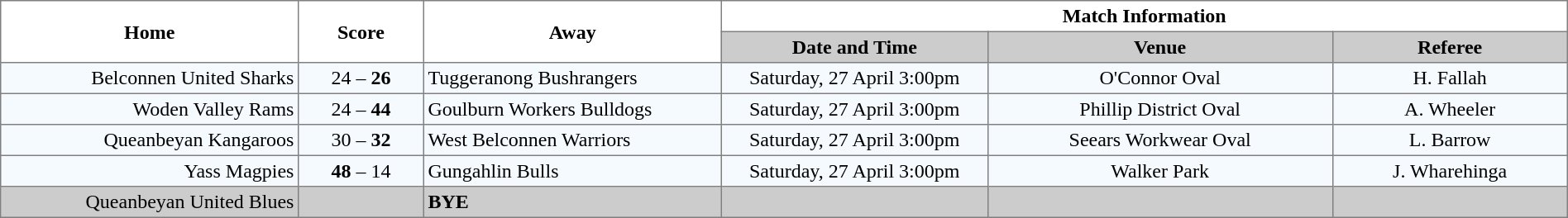<table border="1" cellpadding="3" cellspacing="0" width="100%" style="border-collapse:collapse;  text-align:center;">
<tr>
<th rowspan="2" width="19%">Home</th>
<th rowspan="2" width="8%">Score</th>
<th rowspan="2" width="19%">Away</th>
<th colspan="3">Match Information</th>
</tr>
<tr bgcolor="#CCCCCC">
<th width="17%">Date and Time</th>
<th width="22%">Venue</th>
<th width="50%">Referee</th>
</tr>
<tr style="text-align:center; background:#f5faff;">
<td align="right">Belconnen United Sharks </td>
<td>24 – <strong>26</strong></td>
<td align="left"> Tuggeranong Bushrangers</td>
<td>Saturday, 27 April 3:00pm</td>
<td>O'Connor Oval</td>
<td>H. Fallah</td>
</tr>
<tr style="text-align:center; background:#f5faff;">
<td align="right">Woden Valley Rams </td>
<td>24 – <strong>44</strong></td>
<td align="left"><strong></strong> Goulburn Workers Bulldogs</td>
<td>Saturday, 27 April 3:00pm</td>
<td>Phillip District Oval</td>
<td>A. Wheeler</td>
</tr>
<tr style="text-align:center; background:#f5faff;">
<td align="right">Queanbeyan Kangaroos </td>
<td>30 – <strong>32</strong></td>
<td align="left"> West Belconnen Warriors</td>
<td>Saturday, 27 April 3:00pm</td>
<td>Seears Workwear Oval</td>
<td>L. Barrow</td>
</tr>
<tr style="text-align:center; background:#f5faff;">
<td align="right">Yass Magpies </td>
<td><strong>48</strong> – 14</td>
<td align="left"> Gungahlin Bulls</td>
<td>Saturday, 27 April 3:00pm</td>
<td>Walker Park</td>
<td>J. Wharehinga</td>
</tr>
<tr style="text-align:center; background:#CCCCCC;">
<td align="right">Queanbeyan United Blues </td>
<td></td>
<td align="left"><strong>BYE</strong></td>
<td></td>
<td></td>
<td></td>
</tr>
</table>
